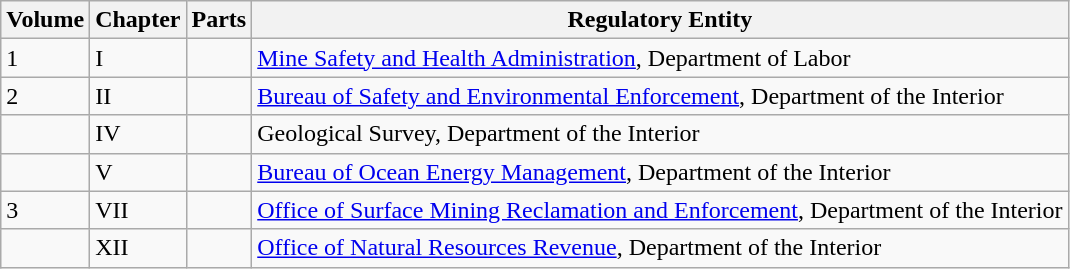<table class="wikitable">
<tr>
<th>Volume</th>
<th>Chapter</th>
<th>Parts</th>
<th>Regulatory Entity</th>
</tr>
<tr>
<td>1</td>
<td>I</td>
<td></td>
<td><a href='#'>Mine Safety and Health Administration</a>, Department of Labor</td>
</tr>
<tr>
<td>2</td>
<td>II</td>
<td></td>
<td><a href='#'>Bureau of Safety and Environmental Enforcement</a>, Department of the Interior</td>
</tr>
<tr>
<td></td>
<td>IV</td>
<td></td>
<td>Geological Survey, Department of the Interior</td>
</tr>
<tr>
<td></td>
<td>V</td>
<td></td>
<td><a href='#'>Bureau of Ocean Energy Management</a>, Department of the Interior</td>
</tr>
<tr>
<td>3</td>
<td>VII</td>
<td></td>
<td><a href='#'>Office of Surface Mining Reclamation and Enforcement</a>, Department of the Interior</td>
</tr>
<tr>
<td></td>
<td>XII</td>
<td></td>
<td><a href='#'>Office of Natural Resources Revenue</a>, Department of the Interior</td>
</tr>
</table>
